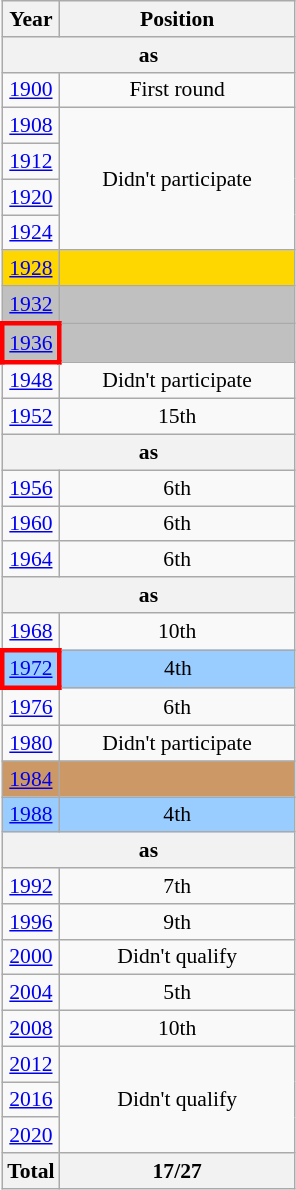<table class="wikitable" style="text-align: center; font-size:90%;">
<tr>
<th>Year</th>
<th width="150">Position</th>
</tr>
<tr>
<th colspan=2>as </th>
</tr>
<tr>
<td> <a href='#'>1900</a></td>
<td>First round</td>
</tr>
<tr>
<td> <a href='#'>1908</a></td>
<td rowspan=4>Didn't participate</td>
</tr>
<tr>
<td> <a href='#'>1912</a></td>
</tr>
<tr>
<td> <a href='#'>1920</a></td>
</tr>
<tr>
<td> <a href='#'>1924</a></td>
</tr>
<tr bgcolor=gold>
<td> <a href='#'>1928</a></td>
<td></td>
</tr>
<tr bgcolor=silver>
<td> <a href='#'>1932</a></td>
<td></td>
</tr>
<tr bgcolor=silver>
<td style="border: 3px solid red"> <a href='#'>1936</a></td>
<td></td>
</tr>
<tr>
<td> <a href='#'>1948</a></td>
<td>Didn't participate</td>
</tr>
<tr>
<td> <a href='#'>1952</a></td>
<td>15th</td>
</tr>
<tr>
<th colspan=2>as </th>
</tr>
<tr>
<td> <a href='#'>1956</a></td>
<td>6th</td>
</tr>
<tr>
<td> <a href='#'>1960</a></td>
<td>6th</td>
</tr>
<tr>
<td> <a href='#'>1964</a></td>
<td>6th</td>
</tr>
<tr>
<th colspan=2>as </th>
</tr>
<tr>
<td> <a href='#'>1968</a></td>
<td>10th</td>
</tr>
<tr style="background:#9acdff;">
<td style="border: 3px solid red"> <a href='#'>1972</a></td>
<td>4th</td>
</tr>
<tr>
<td> <a href='#'>1976</a></td>
<td>6th</td>
</tr>
<tr>
<td> <a href='#'>1980</a></td>
<td>Didn't participate</td>
</tr>
<tr style="background:#CC9966">
<td> <a href='#'>1984</a></td>
<td></td>
</tr>
<tr style="background:#9acdff;">
<td> <a href='#'>1988</a></td>
<td>4th</td>
</tr>
<tr>
<th colspan=2>as </th>
</tr>
<tr>
<td> <a href='#'>1992</a></td>
<td>7th</td>
</tr>
<tr>
<td> <a href='#'>1996</a></td>
<td>9th</td>
</tr>
<tr>
<td> <a href='#'>2000</a></td>
<td>Didn't qualify</td>
</tr>
<tr>
<td> <a href='#'>2004</a></td>
<td>5th</td>
</tr>
<tr>
<td> <a href='#'>2008</a></td>
<td>10th</td>
</tr>
<tr>
<td> <a href='#'>2012</a></td>
<td rowspan=3>Didn't qualify</td>
</tr>
<tr>
<td> <a href='#'>2016</a></td>
</tr>
<tr>
<td> <a href='#'>2020</a></td>
</tr>
<tr>
<th>Total</th>
<th>17/27</th>
</tr>
</table>
